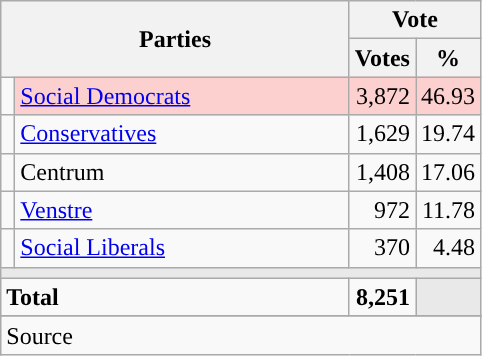<table class="wikitable" style="text-align:right;">
<tr>
<th style="text-align:centre;" rowspan="2" colspan="2" width="225">Parties</th>
<th colspan="3">Vote</th>
</tr>
<tr>
<th width="15">Votes</th>
<th width="15">%</th>
</tr>
<tr>
<td width="2" style="color:inherit;background:"></td>
<td bgcolor=#fbd0ce  align="left"><a href='#'>Social Democrats</a></td>
<td bgcolor=#fbd0ce>3,872</td>
<td bgcolor=#fbd0ce>46.93</td>
</tr>
<tr>
<td width="2" style="color:inherit;background:"></td>
<td align="left"><a href='#'>Conservatives</a></td>
<td>1,629</td>
<td>19.74</td>
</tr>
<tr>
<td width="2" style="color:inherit;background:"></td>
<td align="left">Centrum</td>
<td>1,408</td>
<td>17.06</td>
</tr>
<tr>
<td width="2" style="color:inherit;background:"></td>
<td align="left"><a href='#'>Venstre</a></td>
<td>972</td>
<td>11.78</td>
</tr>
<tr>
<td width="2" style="color:inherit;background:"></td>
<td align="left"><a href='#'>Social Liberals</a></td>
<td>370</td>
<td>4.48</td>
</tr>
<tr>
<td colspan="7" bgcolor="#E9E9E9"></td>
</tr>
<tr>
<td align="left" colspan="2"><strong>Total</strong></td>
<td><strong>8,251</strong></td>
<td bgcolor="#E9E9E9" colspan="2"></td>
</tr>
<tr>
</tr>
<tr>
<td align="left" colspan="6">Source</td>
</tr>
</table>
